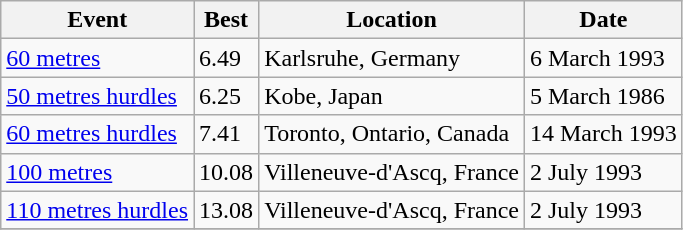<table class="wikitable">
<tr>
<th>Event</th>
<th>Best</th>
<th>Location</th>
<th>Date</th>
</tr>
<tr>
<td><a href='#'>60 metres</a></td>
<td>6.49</td>
<td>Karlsruhe, Germany</td>
<td>6 March 1993</td>
</tr>
<tr>
<td><a href='#'>50 metres hurdles</a></td>
<td>6.25</td>
<td>Kobe, Japan</td>
<td>5 March 1986</td>
</tr>
<tr>
<td><a href='#'>60 metres hurdles</a></td>
<td>7.41</td>
<td>Toronto, Ontario, Canada</td>
<td>14 March 1993</td>
</tr>
<tr>
<td><a href='#'>100 metres</a></td>
<td>10.08</td>
<td>Villeneuve-d'Ascq, France</td>
<td>2 July 1993</td>
</tr>
<tr>
<td><a href='#'>110 metres hurdles</a></td>
<td>13.08</td>
<td>Villeneuve-d'Ascq, France</td>
<td>2 July 1993</td>
</tr>
<tr>
</tr>
</table>
